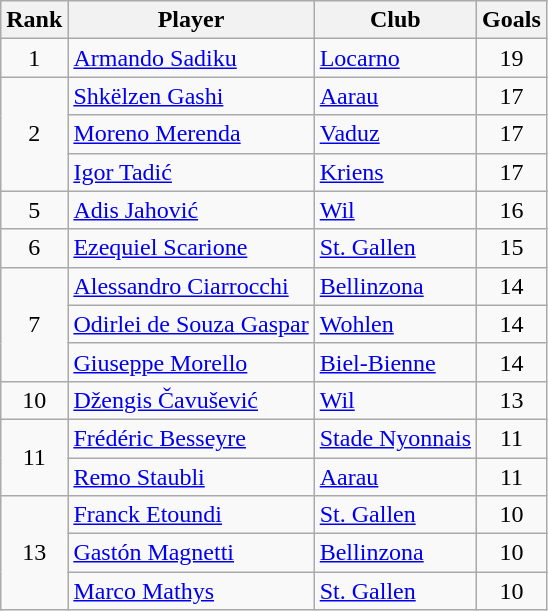<table class="wikitable" style="text-align:center">
<tr>
<th>Rank</th>
<th>Player</th>
<th>Club</th>
<th>Goals</th>
</tr>
<tr>
<td>1</td>
<td align="left"> <a href='#'>Armando Sadiku</a></td>
<td align="left"><a href='#'>Locarno</a></td>
<td>19</td>
</tr>
<tr>
<td rowspan="3">2</td>
<td align="left"> <a href='#'>Shkëlzen Gashi</a></td>
<td align="left"><a href='#'>Aarau</a></td>
<td>17</td>
</tr>
<tr>
<td align="left"> <a href='#'>Moreno Merenda</a></td>
<td align="left"><a href='#'>Vaduz</a></td>
<td>17</td>
</tr>
<tr>
<td align="left"> <a href='#'>Igor Tadić</a></td>
<td align="left"><a href='#'>Kriens</a></td>
<td>17</td>
</tr>
<tr>
<td>5</td>
<td align="left"> <a href='#'>Adis Jahović</a></td>
<td align="left"><a href='#'>Wil</a></td>
<td>16</td>
</tr>
<tr>
<td>6</td>
<td align="left"> <a href='#'>Ezequiel Scarione</a></td>
<td align="left"><a href='#'>St. Gallen</a></td>
<td>15</td>
</tr>
<tr>
<td rowspan="3">7</td>
<td align="left"> <a href='#'>Alessandro Ciarrocchi</a></td>
<td align="left"><a href='#'>Bellinzona</a></td>
<td>14</td>
</tr>
<tr>
<td align="left"> <a href='#'>Odirlei de Souza Gaspar</a></td>
<td align="left"><a href='#'>Wohlen</a></td>
<td>14</td>
</tr>
<tr>
<td align="left"> <a href='#'>Giuseppe Morello</a></td>
<td align="left"><a href='#'>Biel-Bienne</a></td>
<td>14</td>
</tr>
<tr>
<td>10</td>
<td align="left"> <a href='#'>Džengis Čavušević</a></td>
<td align="left"><a href='#'>Wil</a></td>
<td>13</td>
</tr>
<tr>
<td rowspan="2">11</td>
<td align="left"> <a href='#'>Frédéric Besseyre</a></td>
<td align="left"><a href='#'>Stade Nyonnais</a></td>
<td>11</td>
</tr>
<tr>
<td align="left"> <a href='#'>Remo Staubli</a></td>
<td align="left"><a href='#'>Aarau</a></td>
<td>11</td>
</tr>
<tr>
<td rowspan="3">13</td>
<td align="left"> <a href='#'>Franck Etoundi</a></td>
<td align="left"><a href='#'>St. Gallen</a></td>
<td>10</td>
</tr>
<tr>
<td align="left"> <a href='#'>Gastón Magnetti</a></td>
<td align="left"><a href='#'>Bellinzona</a></td>
<td>10</td>
</tr>
<tr>
<td align="left"> <a href='#'>Marco Mathys</a></td>
<td align="left"><a href='#'>St. Gallen</a></td>
<td>10</td>
</tr>
</table>
